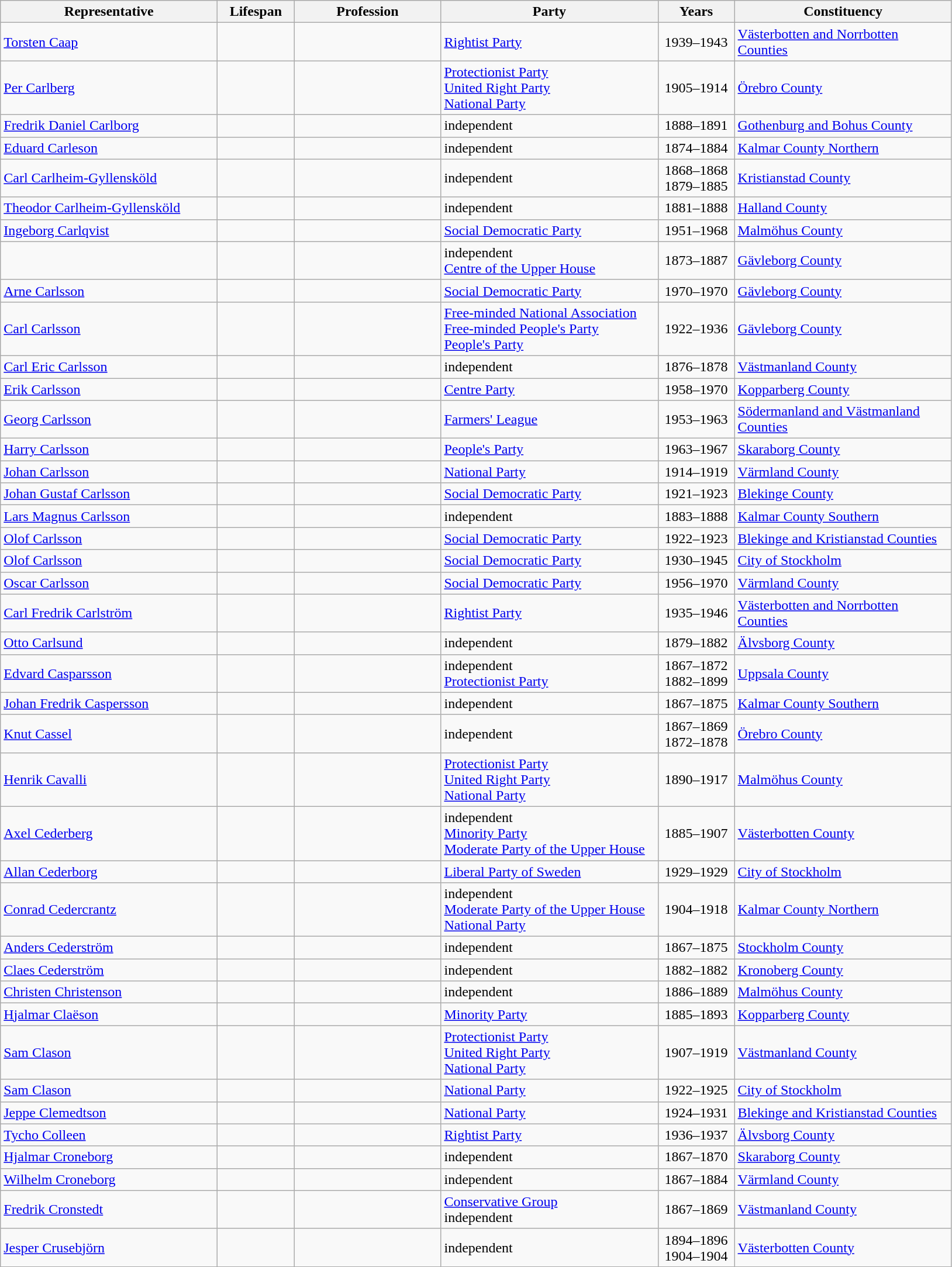<table class="wikitable">
<tr>
<th style="width:15em">Representative</th>
<th style="width:5em">Lifespan</th>
<th style="width:10em">Profession</th>
<th style="width:15em">Party</th>
<th style="width:5em">Years</th>
<th style="width:15em">Constituency</th>
</tr>
<tr>
<td><a href='#'>Torsten Caap</a></td>
<td align=center></td>
<td></td>
<td> <a href='#'>Rightist Party</a></td>
<td align=center>1939–1943</td>
<td><a href='#'>Västerbotten and Norrbotten Counties</a></td>
</tr>
<tr>
<td><a href='#'>Per Carlberg</a></td>
<td align=center></td>
<td></td>
<td> <a href='#'>Protectionist Party</a><br> <a href='#'>United Right Party</a><br> <a href='#'>National Party</a></td>
<td align=center>1905–1914</td>
<td><a href='#'>Örebro County</a></td>
</tr>
<tr>
<td><a href='#'>Fredrik Daniel Carlborg</a></td>
<td align=center></td>
<td></td>
<td> independent</td>
<td align=center>1888–1891</td>
<td><a href='#'>Gothenburg and Bohus County</a></td>
</tr>
<tr>
<td><a href='#'>Eduard Carleson</a></td>
<td align=center></td>
<td></td>
<td> independent</td>
<td align=center>1874–1884</td>
<td><a href='#'>Kalmar County Northern</a></td>
</tr>
<tr>
<td><a href='#'>Carl Carlheim-Gyllensköld</a></td>
<td align=center></td>
<td></td>
<td> independent</td>
<td align=center>1868–1868<br>1879–1885</td>
<td><a href='#'>Kristianstad County</a></td>
</tr>
<tr>
<td><a href='#'>Theodor Carlheim-Gyllensköld</a></td>
<td align=center></td>
<td></td>
<td> independent</td>
<td align=center>1881–1888</td>
<td><a href='#'>Halland County</a></td>
</tr>
<tr>
<td><a href='#'>Ingeborg Carlqvist</a></td>
<td align=center></td>
<td></td>
<td> <a href='#'>Social Democratic Party</a></td>
<td align=center>1951–1968</td>
<td><a href='#'>Malmöhus County</a></td>
</tr>
<tr>
<td></td>
<td align=center></td>
<td></td>
<td> independent<br> <a href='#'>Centre of the Upper House</a></td>
<td align=center>1873–1887</td>
<td><a href='#'>Gävleborg County</a></td>
</tr>
<tr>
<td><a href='#'>Arne Carlsson</a></td>
<td align=center></td>
<td></td>
<td> <a href='#'>Social Democratic Party</a></td>
<td align=center>1970–1970</td>
<td><a href='#'>Gävleborg County</a></td>
</tr>
<tr>
<td><a href='#'>Carl Carlsson</a></td>
<td align=center></td>
<td></td>
<td> <a href='#'>Free-minded National Association</a><br> <a href='#'>Free-minded People's Party</a><br> <a href='#'>People's Party</a></td>
<td align=center>1922–1936</td>
<td><a href='#'>Gävleborg County</a></td>
</tr>
<tr>
<td><a href='#'>Carl Eric Carlsson</a></td>
<td align=center></td>
<td></td>
<td> independent</td>
<td align=center>1876–1878</td>
<td><a href='#'>Västmanland County</a></td>
</tr>
<tr>
<td><a href='#'>Erik Carlsson</a></td>
<td align=center></td>
<td></td>
<td> <a href='#'>Centre Party</a></td>
<td align=center>1958–1970</td>
<td><a href='#'>Kopparberg County</a></td>
</tr>
<tr>
<td><a href='#'>Georg Carlsson</a></td>
<td align=center></td>
<td></td>
<td> <a href='#'>Farmers' League</a></td>
<td align=center>1953–1963</td>
<td><a href='#'>Södermanland and Västmanland Counties</a></td>
</tr>
<tr>
<td><a href='#'>Harry Carlsson</a></td>
<td align=center></td>
<td></td>
<td> <a href='#'>People's Party</a></td>
<td align=center>1963–1967</td>
<td><a href='#'>Skaraborg County</a></td>
</tr>
<tr>
<td><a href='#'>Johan Carlsson</a></td>
<td align=center></td>
<td></td>
<td> <a href='#'>National Party</a></td>
<td align=center>1914–1919</td>
<td><a href='#'>Värmland County</a></td>
</tr>
<tr>
<td><a href='#'>Johan Gustaf Carlsson</a></td>
<td align=center></td>
<td></td>
<td> <a href='#'>Social Democratic Party</a></td>
<td align=center>1921–1923</td>
<td><a href='#'>Blekinge County</a></td>
</tr>
<tr>
<td><a href='#'>Lars Magnus Carlsson</a></td>
<td align=center></td>
<td></td>
<td> independent</td>
<td align=center>1883–1888</td>
<td><a href='#'>Kalmar County Southern</a></td>
</tr>
<tr>
<td><a href='#'>Olof Carlsson</a></td>
<td align=center></td>
<td></td>
<td> <a href='#'>Social Democratic Party</a></td>
<td align=center>1922–1923</td>
<td><a href='#'>Blekinge and Kristianstad Counties</a></td>
</tr>
<tr>
<td><a href='#'>Olof Carlsson</a></td>
<td align=center></td>
<td></td>
<td> <a href='#'>Social Democratic Party</a></td>
<td align=center>1930–1945</td>
<td><a href='#'>City of Stockholm</a></td>
</tr>
<tr>
<td><a href='#'>Oscar Carlsson</a></td>
<td align=center></td>
<td></td>
<td> <a href='#'>Social Democratic Party</a></td>
<td align=center>1956–1970</td>
<td><a href='#'>Värmland County</a></td>
</tr>
<tr>
<td><a href='#'>Carl Fredrik Carlström</a></td>
<td align=center></td>
<td></td>
<td> <a href='#'>Rightist Party</a></td>
<td align=center>1935–1946</td>
<td><a href='#'>Västerbotten and Norrbotten Counties</a></td>
</tr>
<tr>
<td><a href='#'>Otto Carlsund</a></td>
<td align=center></td>
<td></td>
<td> independent</td>
<td align=center>1879–1882</td>
<td><a href='#'>Älvsborg County</a></td>
</tr>
<tr>
<td><a href='#'>Edvard Casparsson</a></td>
<td align=center></td>
<td></td>
<td> independent<br> <a href='#'>Protectionist Party</a></td>
<td align=center>1867–1872<br>1882–1899</td>
<td><a href='#'>Uppsala County</a></td>
</tr>
<tr>
<td><a href='#'>Johan Fredrik Caspersson</a></td>
<td align=center></td>
<td></td>
<td> independent</td>
<td align=center>1867–1875</td>
<td><a href='#'>Kalmar County Southern</a></td>
</tr>
<tr>
<td><a href='#'>Knut Cassel</a></td>
<td align=center></td>
<td></td>
<td> independent</td>
<td align=center>1867–1869<br>1872–1878</td>
<td><a href='#'>Örebro County</a></td>
</tr>
<tr>
<td><a href='#'>Henrik Cavalli</a></td>
<td align=center></td>
<td></td>
<td> <a href='#'>Protectionist Party</a><br> <a href='#'>United Right Party</a><br> <a href='#'>National Party</a></td>
<td align=center>1890–1917</td>
<td><a href='#'>Malmöhus County</a></td>
</tr>
<tr>
<td><a href='#'>Axel Cederberg</a></td>
<td align=center></td>
<td></td>
<td> independent<br> <a href='#'>Minority Party</a><br> <a href='#'>Moderate Party of the Upper House</a></td>
<td align=center>1885–1907</td>
<td><a href='#'>Västerbotten County</a></td>
</tr>
<tr>
<td><a href='#'>Allan Cederborg</a></td>
<td align=center></td>
<td></td>
<td> <a href='#'>Liberal Party of Sweden</a></td>
<td align=center>1929–1929</td>
<td><a href='#'>City of Stockholm</a></td>
</tr>
<tr>
<td><a href='#'>Conrad Cedercrantz</a></td>
<td align=center></td>
<td></td>
<td> independent<br> <a href='#'>Moderate Party of the Upper House</a><br> <a href='#'>National Party</a></td>
<td align=center>1904–1918</td>
<td><a href='#'>Kalmar County Northern</a></td>
</tr>
<tr>
<td><a href='#'>Anders Cederström</a></td>
<td align=center></td>
<td></td>
<td> independent</td>
<td align=center>1867–1875</td>
<td><a href='#'>Stockholm County</a></td>
</tr>
<tr>
<td><a href='#'>Claes Cederström</a></td>
<td align=center></td>
<td></td>
<td> independent</td>
<td align=center>1882–1882</td>
<td><a href='#'>Kronoberg County</a></td>
</tr>
<tr>
<td><a href='#'>Christen Christenson</a></td>
<td align=center></td>
<td></td>
<td> independent</td>
<td align=center>1886–1889</td>
<td><a href='#'>Malmöhus County</a></td>
</tr>
<tr>
<td><a href='#'>Hjalmar Claëson</a></td>
<td align=center></td>
<td></td>
<td> <a href='#'>Minority Party</a></td>
<td align=center>1885–1893</td>
<td><a href='#'>Kopparberg County</a></td>
</tr>
<tr>
<td><a href='#'>Sam Clason</a></td>
<td align=center></td>
<td></td>
<td> <a href='#'>Protectionist Party</a><br> <a href='#'>United Right Party</a><br> <a href='#'>National Party</a></td>
<td align=center>1907–1919</td>
<td><a href='#'>Västmanland County</a></td>
</tr>
<tr>
<td><a href='#'>Sam Clason</a></td>
<td align=center></td>
<td></td>
<td> <a href='#'>National Party</a></td>
<td align=center>1922–1925</td>
<td><a href='#'>City of Stockholm</a></td>
</tr>
<tr>
<td><a href='#'>Jeppe Clemedtson</a></td>
<td align=center></td>
<td></td>
<td> <a href='#'>National Party</a></td>
<td align=center>1924–1931</td>
<td><a href='#'>Blekinge and Kristianstad Counties</a></td>
</tr>
<tr>
<td><a href='#'>Tycho Colleen</a></td>
<td align=center></td>
<td></td>
<td> <a href='#'>Rightist Party</a></td>
<td align=center>1936–1937</td>
<td><a href='#'>Älvsborg County</a></td>
</tr>
<tr>
<td><a href='#'>Hjalmar Croneborg</a></td>
<td align=center></td>
<td></td>
<td> independent</td>
<td align=center>1867–1870</td>
<td><a href='#'>Skaraborg County</a></td>
</tr>
<tr>
<td><a href='#'>Wilhelm Croneborg</a></td>
<td align=center></td>
<td></td>
<td> independent</td>
<td align=center>1867–1884</td>
<td><a href='#'>Värmland County</a></td>
</tr>
<tr>
<td><a href='#'>Fredrik Cronstedt</a></td>
<td align=center></td>
<td></td>
<td> <a href='#'>Conservative Group</a><br> independent</td>
<td align=center>1867–1869</td>
<td><a href='#'>Västmanland County</a></td>
</tr>
<tr>
<td><a href='#'>Jesper Crusebjörn</a></td>
<td align=center></td>
<td></td>
<td> independent</td>
<td align=center>1894–1896<br>1904–1904</td>
<td><a href='#'>Västerbotten County</a></td>
</tr>
</table>
